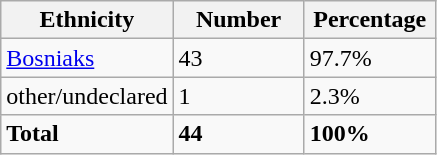<table class="wikitable">
<tr>
<th width="100px">Ethnicity</th>
<th width="80px">Number</th>
<th width="80px">Percentage</th>
</tr>
<tr>
<td><a href='#'>Bosniaks</a></td>
<td>43</td>
<td>97.7%</td>
</tr>
<tr>
<td>other/undeclared</td>
<td>1</td>
<td>2.3%</td>
</tr>
<tr>
<td><strong>Total</strong></td>
<td><strong>44</strong></td>
<td><strong>100%</strong></td>
</tr>
</table>
